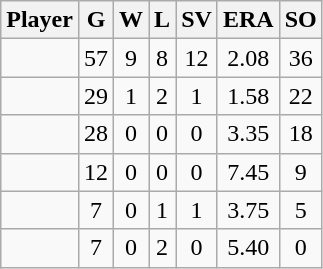<table class="wikitable sortable">
<tr>
<th bgcolor="#DDDDFF">Player</th>
<th bgcolor="#DDDDFF">G</th>
<th bgcolor="#DDDDFF">W</th>
<th bgcolor="#DDDDFF">L</th>
<th bgcolor="#DDDDFF">SV</th>
<th bgcolor="#DDDDFF">ERA</th>
<th bgcolor="#DDDDFF">SO</th>
</tr>
<tr align="center">
<td></td>
<td>57</td>
<td>9</td>
<td>8</td>
<td>12</td>
<td>2.08</td>
<td>36</td>
</tr>
<tr align="center">
<td></td>
<td>29</td>
<td>1</td>
<td>2</td>
<td>1</td>
<td>1.58</td>
<td>22</td>
</tr>
<tr align="center">
<td></td>
<td>28</td>
<td>0</td>
<td>0</td>
<td>0</td>
<td>3.35</td>
<td>18</td>
</tr>
<tr align="center">
<td></td>
<td>12</td>
<td>0</td>
<td>0</td>
<td>0</td>
<td>7.45</td>
<td>9</td>
</tr>
<tr align="center">
<td></td>
<td>7</td>
<td>0</td>
<td>1</td>
<td>1</td>
<td>3.75</td>
<td>5</td>
</tr>
<tr align="center">
<td></td>
<td>7</td>
<td>0</td>
<td>2</td>
<td>0</td>
<td>5.40</td>
<td>0</td>
</tr>
</table>
